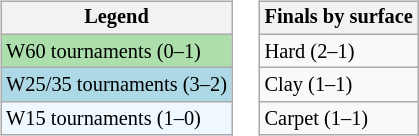<table>
<tr valign=top>
<td><br><table class=wikitable style="font-size:85%">
<tr>
<th>Legend</th>
</tr>
<tr style="background:#addfad;">
<td>W60 tournaments (0–1)</td>
</tr>
<tr style="background:lightblue;">
<td>W25/35 tournaments (3–2)</td>
</tr>
<tr style="background:#f0f8ff;">
<td>W15 tournaments (1–0)</td>
</tr>
</table>
</td>
<td><br><table class=wikitable style="font-size:85%">
<tr>
<th>Finals by surface</th>
</tr>
<tr>
<td>Hard (2–1)</td>
</tr>
<tr>
<td>Clay (1–1)</td>
</tr>
<tr>
<td>Carpet (1–1)</td>
</tr>
</table>
</td>
</tr>
</table>
